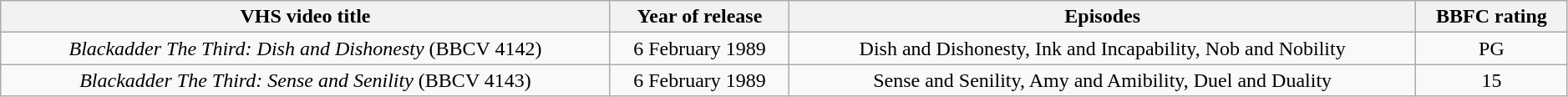<table class="wikitable" style="width:99%;">
<tr>
<th>VHS video title</th>
<th>Year of release</th>
<th>Episodes</th>
<th>BBFC rating</th>
</tr>
<tr style="text-align:center;">
<td><em>Blackadder The Third: Dish and Dishonesty</em> (BBCV 4142)</td>
<td>6 February 1989</td>
<td>Dish and Dishonesty, Ink and Incapability, Nob and Nobility</td>
<td>PG</td>
</tr>
<tr style="text-align:center;">
<td><em>Blackadder The Third: Sense and Senility</em> (BBCV 4143)</td>
<td>6 February 1989</td>
<td>Sense and Senility, Amy and Amibility, Duel and Duality</td>
<td>15</td>
</tr>
</table>
